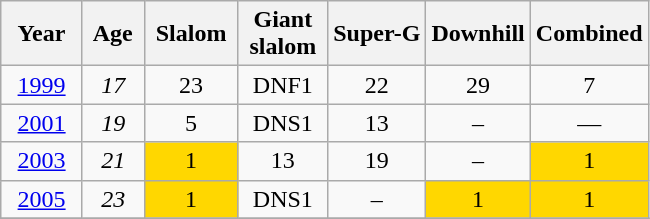<table class=wikitable style="text-align:center">
<tr>
<th>  Year  </th>
<th> Age </th>
<th> Slalom </th>
<th> Giant <br> slalom </th>
<th>Super-G</th>
<th>Downhill</th>
<th>Combined</th>
</tr>
<tr>
<td><a href='#'>1999</a></td>
<td><em>17</em></td>
<td>23</td>
<td>DNF1</td>
<td>22</td>
<td>29</td>
<td>7</td>
</tr>
<tr>
<td><a href='#'>2001</a></td>
<td><em>19</em></td>
<td>5</td>
<td>DNS1</td>
<td>13</td>
<td>–</td>
<td>—</td>
</tr>
<tr>
<td><a href='#'>2003</a></td>
<td><em>21</em></td>
<td style="background:gold;">1</td>
<td>13</td>
<td>19</td>
<td>–</td>
<td style="background:gold;">1</td>
</tr>
<tr>
<td><a href='#'>2005</a></td>
<td><em>23</em></td>
<td style="background:gold;">1</td>
<td>DNS1</td>
<td>–</td>
<td style="background:gold;">1</td>
<td style="background:gold;">1</td>
</tr>
<tr>
</tr>
</table>
